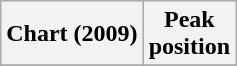<table class="wikitable plainrowheaders" style="text-align:center">
<tr>
<th scope="col">Chart (2009)</th>
<th scope="col">Peak<br>position</th>
</tr>
<tr>
</tr>
</table>
